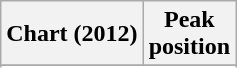<table class="wikitable sortable plainrowheaders" style="text-align:center">
<tr>
<th scope="col">Chart (2012)</th>
<th scope="col">Peak<br>position</th>
</tr>
<tr>
</tr>
<tr>
</tr>
<tr>
</tr>
<tr>
</tr>
<tr>
</tr>
</table>
